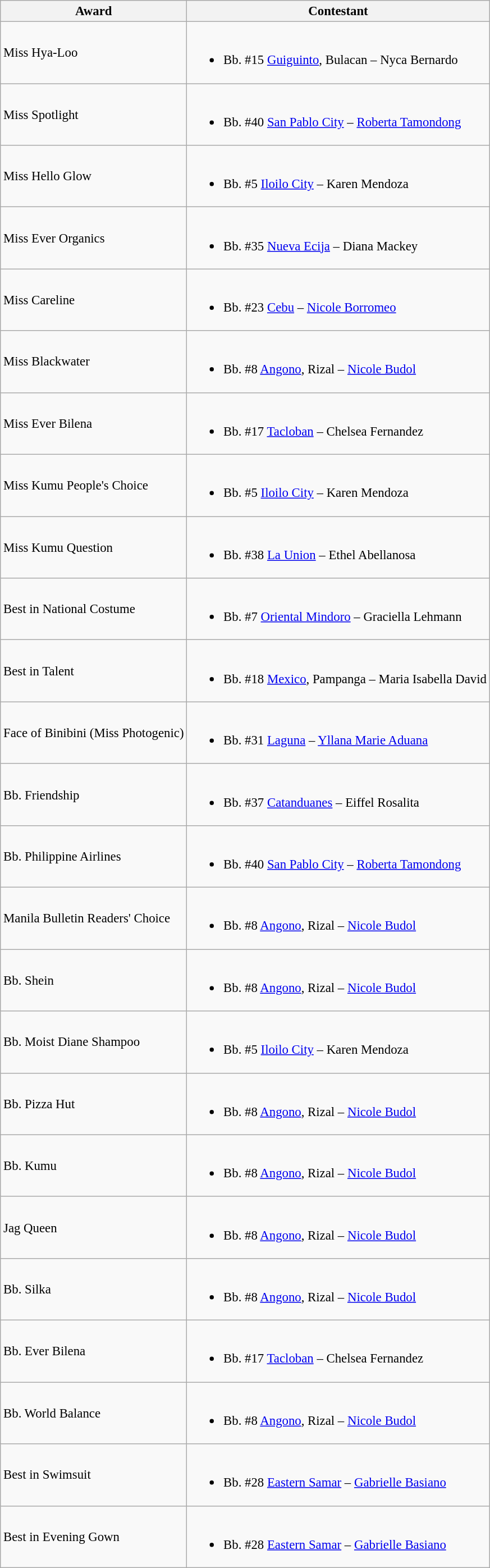<table class="wikitable sortable" style="font-size: 95%;">
<tr>
<th>Award</th>
<th>Contestant</th>
</tr>
<tr>
<td>Miss Hya-Loo</td>
<td><br><ul><li>Bb. #15 <a href='#'>Guiguinto</a>, Bulacan – Nyca Bernardo</li></ul></td>
</tr>
<tr>
<td>Miss Spotlight</td>
<td><br><ul><li>Bb. #40 <a href='#'>San Pablo City</a> – <a href='#'>Roberta Tamondong</a></li></ul></td>
</tr>
<tr>
<td>Miss Hello Glow</td>
<td><br><ul><li>Bb. #5 <a href='#'>Iloilo City</a> – Karen Mendoza</li></ul></td>
</tr>
<tr>
<td>Miss Ever Organics</td>
<td><br><ul><li>Bb. #35 <a href='#'>Nueva Ecija</a> – Diana Mackey</li></ul></td>
</tr>
<tr>
<td>Miss Careline</td>
<td><br><ul><li>Bb. #23 <a href='#'>Cebu</a> – <a href='#'>Nicole Borromeo</a></li></ul></td>
</tr>
<tr>
<td>Miss Blackwater</td>
<td><br><ul><li>Bb. #8 <a href='#'>Angono</a>, Rizal – <a href='#'>Nicole Budol</a></li></ul></td>
</tr>
<tr>
<td>Miss Ever Bilena</td>
<td><br><ul><li>Bb. #17 <a href='#'>Tacloban</a> – Chelsea Fernandez</li></ul></td>
</tr>
<tr>
<td>Miss Kumu People's Choice</td>
<td><br><ul><li>Bb. #5 <a href='#'>Iloilo City</a> – Karen Mendoza</li></ul></td>
</tr>
<tr>
<td>Miss Kumu Question</td>
<td><br><ul><li>Bb. #38 <a href='#'>La Union</a> – Ethel Abellanosa</li></ul></td>
</tr>
<tr>
<td>Best in National Costume</td>
<td><br><ul><li>Bb. #7 <a href='#'>Oriental Mindoro</a> – Graciella Lehmann</li></ul></td>
</tr>
<tr>
<td>Best in Talent</td>
<td><br><ul><li>Bb. #18 <a href='#'>Mexico</a>, Pampanga – Maria Isabella David</li></ul></td>
</tr>
<tr>
<td>Face of Binibini (Miss Photogenic)</td>
<td><br><ul><li>Bb. #31 <a href='#'>Laguna</a> – <a href='#'>Yllana Marie Aduana</a></li></ul></td>
</tr>
<tr>
<td>Bb. Friendship</td>
<td><br><ul><li>Bb. #37 <a href='#'>Catanduanes</a> – Eiffel Rosalita</li></ul></td>
</tr>
<tr>
<td>Bb. Philippine Airlines</td>
<td><br><ul><li>Bb. #40 <a href='#'>San Pablo City</a> – <a href='#'>Roberta Tamondong</a></li></ul></td>
</tr>
<tr>
<td>Manila Bulletin Readers' Choice</td>
<td><br><ul><li>Bb. #8 <a href='#'>Angono</a>, Rizal – <a href='#'>Nicole Budol</a></li></ul></td>
</tr>
<tr>
<td>Bb. Shein</td>
<td><br><ul><li>Bb. #8 <a href='#'>Angono</a>, Rizal – <a href='#'>Nicole Budol</a></li></ul></td>
</tr>
<tr>
<td>Bb. Moist Diane Shampoo</td>
<td><br><ul><li>Bb. #5 <a href='#'>Iloilo City</a> – Karen Mendoza</li></ul></td>
</tr>
<tr>
<td>Bb. Pizza Hut</td>
<td><br><ul><li>Bb. #8 <a href='#'>Angono</a>, Rizal – <a href='#'>Nicole Budol</a></li></ul></td>
</tr>
<tr>
<td>Bb. Kumu</td>
<td><br><ul><li>Bb. #8 <a href='#'>Angono</a>, Rizal – <a href='#'>Nicole Budol</a></li></ul></td>
</tr>
<tr>
<td>Jag Queen</td>
<td><br><ul><li>Bb. #8 <a href='#'>Angono</a>, Rizal – <a href='#'>Nicole Budol</a></li></ul></td>
</tr>
<tr>
<td>Bb. Silka</td>
<td><br><ul><li>Bb. #8 <a href='#'>Angono</a>, Rizal – <a href='#'>Nicole Budol</a></li></ul></td>
</tr>
<tr>
<td>Bb. Ever Bilena</td>
<td><br><ul><li>Bb. #17 <a href='#'>Tacloban</a> – Chelsea Fernandez</li></ul></td>
</tr>
<tr>
<td>Bb. World Balance</td>
<td><br><ul><li>Bb. #8 <a href='#'>Angono</a>, Rizal – <a href='#'>Nicole Budol</a></li></ul></td>
</tr>
<tr>
<td>Best in Swimsuit</td>
<td><br><ul><li>Bb. #28 <a href='#'>Eastern Samar</a> – <a href='#'>Gabrielle Basiano</a></li></ul></td>
</tr>
<tr>
<td>Best in Evening Gown</td>
<td><br><ul><li>Bb. #28 <a href='#'>Eastern Samar</a> – <a href='#'>Gabrielle Basiano</a></li></ul></td>
</tr>
</table>
